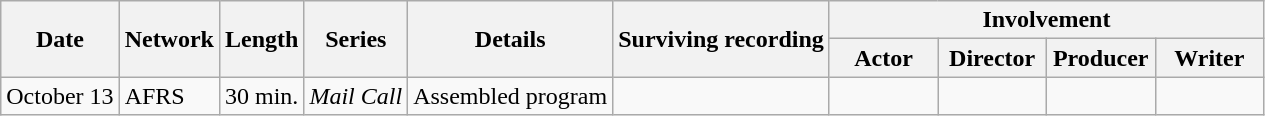<table class="wikitable">
<tr>
<th rowspan="2" style="width:33px;">Date</th>
<th rowspan="2">Network</th>
<th rowspan="2">Length</th>
<th rowspan="2">Series</th>
<th rowspan="2">Details</th>
<th rowspan="2">Surviving recording</th>
<th colspan="4">Involvement</th>
</tr>
<tr>
<th width=65>Actor</th>
<th width=65>Director</th>
<th width=65>Producer</th>
<th width=65>Writer</th>
</tr>
<tr style="text-align:center;">
<td style="text-align:left;">October 13</td>
<td style="text-align:left;">AFRS</td>
<td style="text-align:left;">30 min.</td>
<td style="text-align:left;"><em>Mail Call</em></td>
<td style="text-align:left;">Assembled program  </td>
<td></td>
<td></td>
<td></td>
<td></td>
<td></td>
</tr>
</table>
